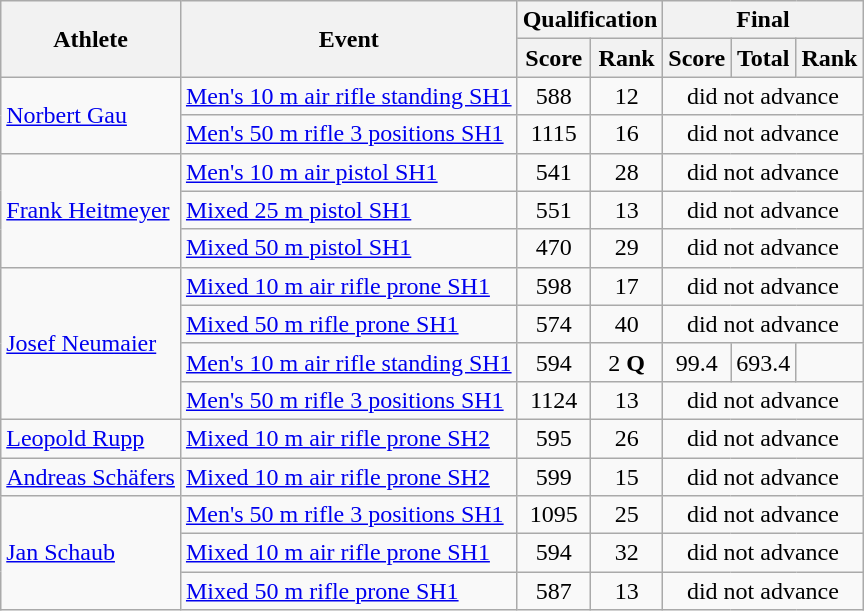<table class=wikitable>
<tr>
<th rowspan="2">Athlete</th>
<th rowspan="2">Event</th>
<th colspan="2">Qualification</th>
<th colspan="3">Final</th>
</tr>
<tr>
<th>Score</th>
<th>Rank</th>
<th>Score</th>
<th>Total</th>
<th>Rank</th>
</tr>
<tr>
<td rowspan="2"><a href='#'>Norbert Gau</a></td>
<td><a href='#'>Men's 10 m air rifle standing SH1</a></td>
<td align=center>588</td>
<td align=center>12</td>
<td align=center colspan="3">did not advance</td>
</tr>
<tr>
<td><a href='#'>Men's 50 m rifle 3 positions SH1</a></td>
<td align=center>1115</td>
<td align=center>16</td>
<td align=center colspan="3">did not advance</td>
</tr>
<tr>
<td rowspan="3"><a href='#'>Frank Heitmeyer</a></td>
<td><a href='#'>Men's 10 m air pistol SH1</a></td>
<td align=center>541</td>
<td align=center>28</td>
<td align=center colspan="3">did not advance</td>
</tr>
<tr>
<td><a href='#'>Mixed 25 m pistol SH1</a></td>
<td align=center>551</td>
<td align=center>13</td>
<td align=center colspan="3">did not advance</td>
</tr>
<tr>
<td><a href='#'>Mixed 50 m pistol SH1</a></td>
<td align=center>470</td>
<td align=center>29</td>
<td align=center colspan="3">did not advance</td>
</tr>
<tr>
<td rowspan="4"><a href='#'>Josef Neumaier</a></td>
<td><a href='#'>Mixed 10 m air rifle prone SH1</a></td>
<td align=center>598</td>
<td align=center>17</td>
<td align=center colspan="3">did not advance</td>
</tr>
<tr>
<td><a href='#'>Mixed 50 m rifle prone SH1</a></td>
<td align=center>574</td>
<td align=center>40</td>
<td align=center colspan="3">did not advance</td>
</tr>
<tr>
<td><a href='#'>Men's 10 m air rifle standing SH1</a></td>
<td align=center>594</td>
<td align=center>2 <strong>Q</strong></td>
<td align=center>99.4</td>
<td align=center>693.4</td>
<td align=center></td>
</tr>
<tr>
<td><a href='#'>Men's 50 m rifle 3 positions SH1</a></td>
<td align=center>1124</td>
<td align=center>13</td>
<td align=center colspan="3">did not advance</td>
</tr>
<tr>
<td><a href='#'>Leopold Rupp</a></td>
<td><a href='#'>Mixed 10 m air rifle prone SH2</a></td>
<td align=center>595</td>
<td align=center>26</td>
<td align=center colspan="3">did not advance</td>
</tr>
<tr>
<td><a href='#'>Andreas Schäfers</a></td>
<td><a href='#'>Mixed 10 m air rifle prone SH2</a></td>
<td align=center>599</td>
<td align=center>15</td>
<td align=center colspan="3">did not advance</td>
</tr>
<tr>
<td rowspan="3"><a href='#'>Jan Schaub</a></td>
<td><a href='#'>Men's 50 m rifle 3 positions SH1</a></td>
<td align=center>1095</td>
<td align=center>25</td>
<td align=center colspan="3">did not advance</td>
</tr>
<tr>
<td><a href='#'>Mixed 10 m air rifle prone SH1</a></td>
<td align=center>594</td>
<td align=center>32</td>
<td align=center colspan="3">did not advance</td>
</tr>
<tr>
<td><a href='#'>Mixed 50 m rifle prone SH1</a></td>
<td align=center>587</td>
<td align=center>13</td>
<td align=center colspan="3">did not advance</td>
</tr>
</table>
